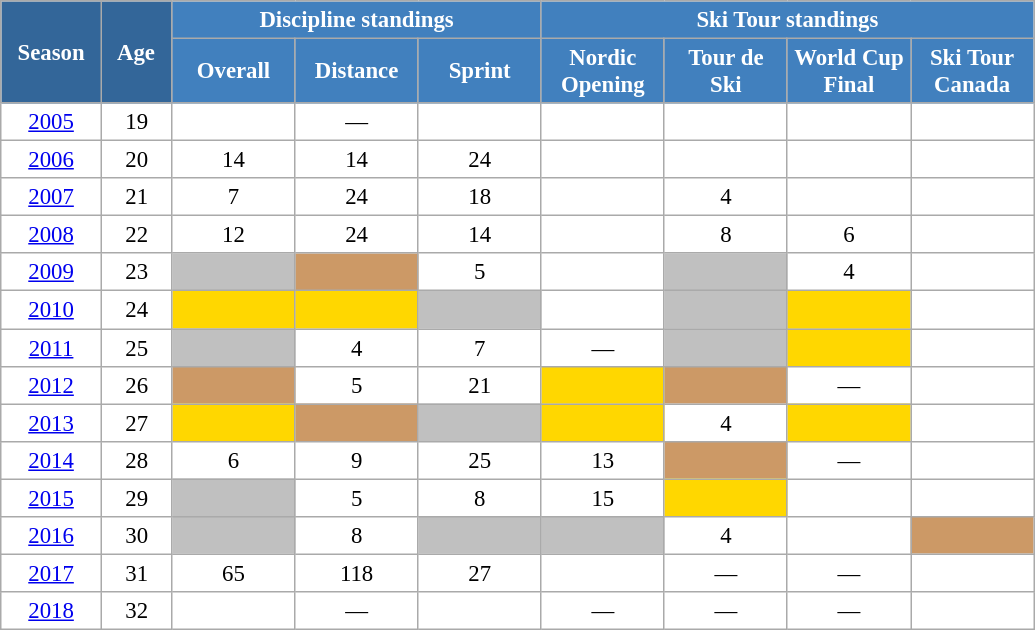<table class="wikitable" style="font-size:95%; text-align:center; border:grey solid 1px; border-collapse:collapse; background:#ffffff;">
<tr>
<th style="background-color:#369; color:white; width:60px;" rowspan="2"> Season </th>
<th style="background-color:#369; color:white; width:40px;" rowspan="2"> Age </th>
<th style="background-color:#4180be; color:white;" colspan="3">Discipline standings</th>
<th style="background-color:#4180be; color:white;" colspan="4">Ski Tour standings</th>
</tr>
<tr>
<th style="background-color:#4180be; color:white; width:75px;">Overall</th>
<th style="background-color:#4180be; color:white; width:75px;">Distance</th>
<th style="background-color:#4180be; color:white; width:75px;">Sprint</th>
<th style="background-color:#4180be; color:white; width:75px;">Nordic<br>Opening</th>
<th style="background-color:#4180be; color:white; width:75px;">Tour de<br>Ski</th>
<th style="background-color:#4180be; color:white; width:75px;">World Cup<br>Final</th>
<th style="background-color:#4180be; color:white; width:75px;">Ski Tour<br>Canada</th>
</tr>
<tr>
<td><a href='#'>2005</a></td>
<td>19</td>
<td></td>
<td>—</td>
<td></td>
<td></td>
<td></td>
<td></td>
<td></td>
</tr>
<tr>
<td><a href='#'>2006</a></td>
<td>20</td>
<td>14</td>
<td>14</td>
<td>24</td>
<td></td>
<td></td>
<td></td>
<td></td>
</tr>
<tr>
<td><a href='#'>2007</a></td>
<td>21</td>
<td>7</td>
<td>24</td>
<td>18</td>
<td></td>
<td>4</td>
<td></td>
<td></td>
</tr>
<tr>
<td><a href='#'>2008</a></td>
<td>22</td>
<td>12</td>
<td>24</td>
<td>14</td>
<td></td>
<td>8</td>
<td>6</td>
<td></td>
</tr>
<tr>
<td><a href='#'>2009</a></td>
<td>23</td>
<td style="background-color: silver;"></td>
<td style="background-color: #C96;"></td>
<td>5</td>
<td></td>
<td style="background-color: silver;"></td>
<td>4</td>
<td></td>
</tr>
<tr>
<td><a href='#'>2010</a></td>
<td>24</td>
<td style="background-color: gold;"></td>
<td style="background-color: gold;"></td>
<td style="background-color: silver;"></td>
<td></td>
<td style="background-color: silver;"></td>
<td style="background-color: gold;"></td>
<td></td>
</tr>
<tr>
<td><a href='#'>2011</a></td>
<td>25</td>
<td style="background-color: silver;"></td>
<td>4</td>
<td>7</td>
<td>—</td>
<td style="background-color: silver;"></td>
<td style="background-color: gold;"></td>
<td></td>
</tr>
<tr>
<td><a href='#'>2012</a></td>
<td>26</td>
<td style="background-color: #C96;"></td>
<td>5</td>
<td>21</td>
<td style="background-color: gold;"></td>
<td style="background-color: #C96;"></td>
<td>—</td>
<td></td>
</tr>
<tr>
<td><a href='#'>2013</a></td>
<td>27</td>
<td style="background-color: gold;"></td>
<td style="background-color: #C96;"></td>
<td style="background-color: silver;"></td>
<td style="background-color: gold;"></td>
<td>4</td>
<td style="background-color: gold;"></td>
<td></td>
</tr>
<tr>
<td><a href='#'>2014</a></td>
<td>28</td>
<td>6</td>
<td>9</td>
<td>25</td>
<td>13</td>
<td style="background-color: #C96;"></td>
<td>—</td>
<td></td>
</tr>
<tr>
<td><a href='#'>2015</a></td>
<td>29</td>
<td style="background-color: silver;"></td>
<td>5</td>
<td>8</td>
<td>15</td>
<td style="background-color: gold;"></td>
<td></td>
<td></td>
</tr>
<tr>
<td><a href='#'>2016</a></td>
<td>30</td>
<td style="background-color: silver;"></td>
<td>8</td>
<td style="background-color: silver;"></td>
<td style="background-color: silver;"></td>
<td>4</td>
<td></td>
<td style="background-color: #C96;"></td>
</tr>
<tr>
<td><a href='#'>2017</a></td>
<td>31</td>
<td>65</td>
<td>118</td>
<td>27</td>
<td></td>
<td>—</td>
<td>—</td>
<td></td>
</tr>
<tr>
<td><a href='#'>2018</a></td>
<td>32</td>
<td></td>
<td>—</td>
<td></td>
<td>—</td>
<td>—</td>
<td>—</td>
<td></td>
</tr>
</table>
